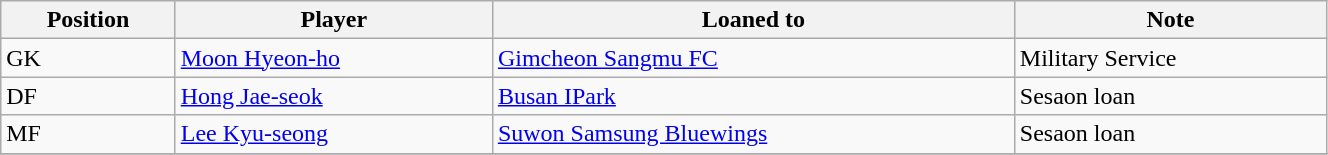<table class="wikitable sortable" style="width:70%; text-align:center; font-size:100%; text-align:left;">
<tr>
<th>Position</th>
<th>Player</th>
<th>Loaned to</th>
<th>Note</th>
</tr>
<tr>
<td>GK</td>
<td> <a href='#'>Moon Hyeon-ho</a></td>
<td> <a href='#'>Gimcheon Sangmu FC</a></td>
<td>Military Service</td>
</tr>
<tr>
<td>DF</td>
<td> <a href='#'>Hong Jae-seok</a></td>
<td> <a href='#'>Busan IPark</a></td>
<td>Sesaon loan</td>
</tr>
<tr>
<td>MF</td>
<td> <a href='#'>Lee Kyu-seong</a></td>
<td> <a href='#'>Suwon Samsung Bluewings</a></td>
<td>Sesaon loan</td>
</tr>
<tr>
</tr>
</table>
